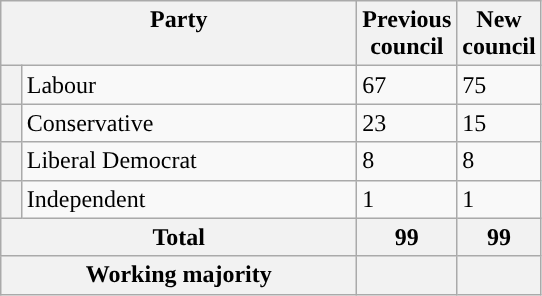<table class="wikitable">
<tr>
<th valign=top colspan="2" style="width: 230px">Party</th>
<th valign=top style="width: 30px">Previous council</th>
<th valign=top style="width: 30px">New council</th>
</tr>
<tr>
<th style="background-color: "></th>
<td>Labour</td>
<td>67</td>
<td>75</td>
</tr>
<tr>
<th style="background-color: "></th>
<td>Conservative</td>
<td>23</td>
<td>15</td>
</tr>
<tr>
<th style="background-color: "></th>
<td>Liberal Democrat</td>
<td>8</td>
<td>8</td>
</tr>
<tr>
<th style="background-color: "></th>
<td>Independent</td>
<td>1</td>
<td>1</td>
</tr>
<tr>
<th colspan=2>Total</th>
<th style="text-align: center">99</th>
<th colspan=3>99</th>
</tr>
<tr>
<th colspan=2>Working majority</th>
<th></th>
<th></th>
</tr>
</table>
